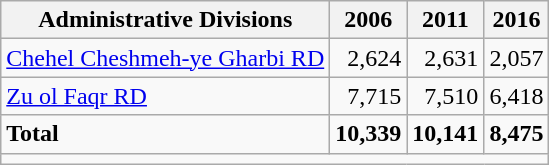<table class="wikitable">
<tr>
<th>Administrative Divisions</th>
<th>2006</th>
<th>2011</th>
<th>2016</th>
</tr>
<tr>
<td><a href='#'>Chehel Cheshmeh-ye Gharbi RD</a></td>
<td style="text-align: right;">2,624</td>
<td style="text-align: right;">2,631</td>
<td style="text-align: right;">2,057</td>
</tr>
<tr>
<td><a href='#'>Zu ol Faqr RD</a></td>
<td style="text-align: right;">7,715</td>
<td style="text-align: right;">7,510</td>
<td style="text-align: right;">6,418</td>
</tr>
<tr>
<td><strong>Total</strong></td>
<td style="text-align: right;"><strong>10,339</strong></td>
<td style="text-align: right;"><strong>10,141</strong></td>
<td style="text-align: right;"><strong>8,475</strong></td>
</tr>
<tr>
<td colspan=4></td>
</tr>
</table>
